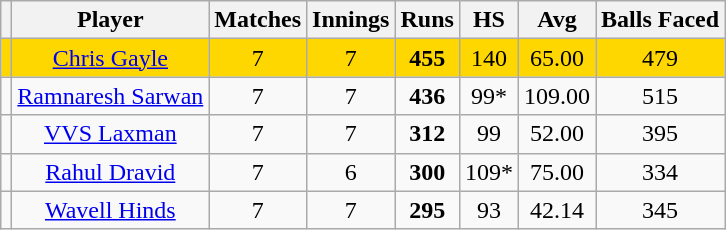<table class="wikitable sortable" border="1">
<tr>
<th></th>
<th>Player</th>
<th>Matches</th>
<th>Innings</th>
<th>Runs</th>
<th>HS</th>
<th>Avg</th>
<th>Balls Faced</th>
</tr>
<tr style="background:gold" align="center">
<td></td>
<td><a href='#'>Chris Gayle</a></td>
<td>7</td>
<td>7</td>
<td><strong>455</strong></td>
<td>140</td>
<td>65.00</td>
<td>479</td>
</tr>
<tr align="center">
<td></td>
<td><a href='#'>Ramnaresh Sarwan</a></td>
<td>7</td>
<td>7</td>
<td><strong>436</strong></td>
<td>99*</td>
<td>109.00</td>
<td>515</td>
</tr>
<tr align="center">
<td></td>
<td><a href='#'>VVS Laxman</a></td>
<td>7</td>
<td>7</td>
<td><strong>312</strong></td>
<td>99</td>
<td>52.00</td>
<td>395</td>
</tr>
<tr align="center">
<td></td>
<td><a href='#'>Rahul Dravid</a></td>
<td>7</td>
<td>6</td>
<td><strong>300</strong></td>
<td>109*</td>
<td>75.00</td>
<td>334</td>
</tr>
<tr align="center">
<td></td>
<td><a href='#'>Wavell Hinds</a></td>
<td>7</td>
<td>7</td>
<td><strong>295</strong></td>
<td>93</td>
<td>42.14</td>
<td>345</td>
</tr>
</table>
